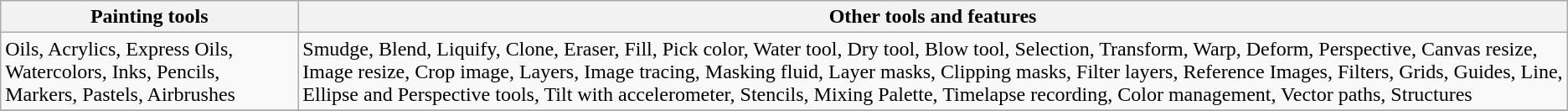<table class="wikitable">
<tr>
<th>Painting tools</th>
<th>Other tools and features</th>
</tr>
<tr>
<td>Oils, Acrylics, Express Oils, Watercolors, Inks, Pencils, Markers, Pastels, Airbrushes</td>
<td>Smudge, Blend, Liquify, Clone, Eraser, Fill, Pick color, Water tool, Dry tool, Blow tool, Selection, Transform, Warp, Deform, Perspective, Canvas resize, Image resize, Crop image, Layers, Image tracing, Masking fluid, Layer masks, Clipping masks, Filter layers, Reference Images, Filters, Grids, Guides, Line, Ellipse and Perspective tools, Tilt with accelerometer, Stencils, Mixing Palette, Timelapse recording, Color management, Vector paths, Structures</td>
</tr>
<tr>
</tr>
</table>
